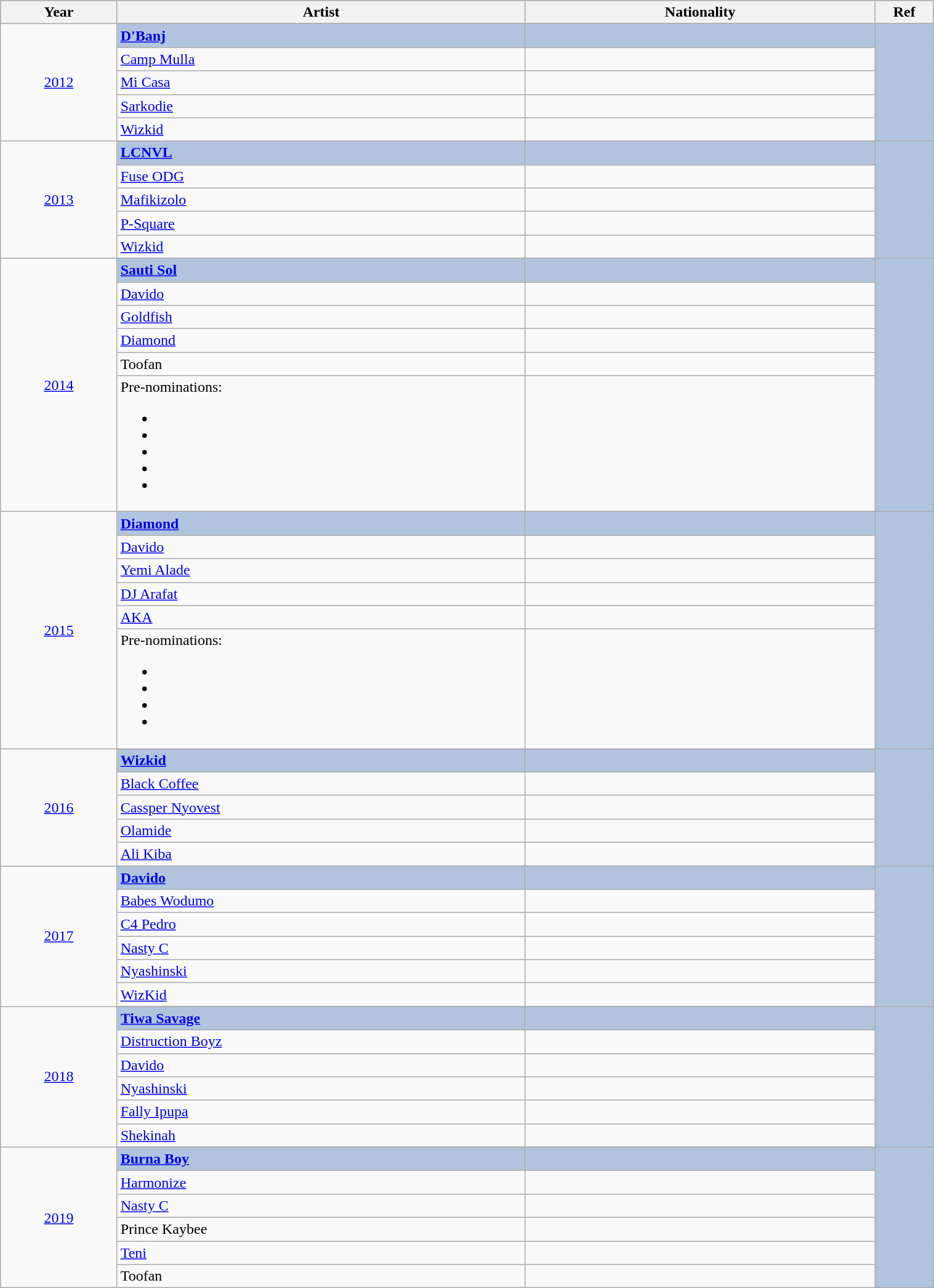<table class="wikitable" style="width:80%;">
<tr style="background:#bebebe;">
<th style="width:10%;">Year</th>
<th style="width:35%;">Artist</th>
<th style="width:30%;">Nationality</th>
<th style="width:5%;">Ref</th>
</tr>
<tr>
<td rowspan="6" align="center"><a href='#'>2012</a></td>
</tr>
<tr style="background:#B0C4DE">
<td><strong><a href='#'>D'Banj</a></strong></td>
<td><strong></strong></td>
<td rowspan="6" align="center"></td>
</tr>
<tr>
<td><a href='#'>Camp Mulla</a></td>
<td></td>
</tr>
<tr>
<td><a href='#'>Mi Casa</a></td>
<td></td>
</tr>
<tr>
<td><a href='#'>Sarkodie</a></td>
<td></td>
</tr>
<tr>
<td><a href='#'>Wizkid</a></td>
<td></td>
</tr>
<tr>
<td rowspan="6" align="center"><a href='#'>2013</a></td>
</tr>
<tr style="background:#B0C4DE">
<td><strong><a href='#'>LCNVL</a></strong></td>
<td><strong></strong></td>
<td rowspan="6" align="center"></td>
</tr>
<tr>
<td><a href='#'>Fuse ODG</a></td>
<td></td>
</tr>
<tr>
<td><a href='#'>Mafikizolo</a></td>
<td></td>
</tr>
<tr>
<td><a href='#'>P-Square</a></td>
<td></td>
</tr>
<tr>
<td><a href='#'>Wizkid</a></td>
<td></td>
</tr>
<tr>
<td rowspan="7" align="center"><a href='#'>2014</a></td>
</tr>
<tr style="background:#B0C4DE">
<td><strong><a href='#'>Sauti Sol</a></strong></td>
<td><strong></strong></td>
<td rowspan="7" align="center"></td>
</tr>
<tr>
<td><a href='#'>Davido</a></td>
<td></td>
</tr>
<tr>
<td><a href='#'>Goldfish</a></td>
<td></td>
</tr>
<tr>
<td><a href='#'>Diamond</a></td>
<td></td>
</tr>
<tr>
<td>Toofan</td>
<td></td>
</tr>
<tr>
<td>Pre-nominations:<br><ul><li></li><li></li><li></li><li></li><li></li></ul></td>
<td></td>
</tr>
<tr>
<td rowspan="7" align="center"><a href='#'>2015</a></td>
</tr>
<tr style="background:#B0C4DE">
<td><strong><a href='#'>Diamond</a></strong></td>
<td><strong></strong></td>
<td rowspan="7" align="center"></td>
</tr>
<tr>
<td><a href='#'>Davido</a></td>
<td></td>
</tr>
<tr>
<td><a href='#'>Yemi Alade</a></td>
<td></td>
</tr>
<tr>
<td><a href='#'>DJ Arafat</a></td>
<td></td>
</tr>
<tr>
<td><a href='#'>AKA</a></td>
<td></td>
</tr>
<tr>
<td>Pre-nominations:<br><ul><li></li><li></li><li></li><li></li></ul></td>
<td></td>
</tr>
<tr>
<td rowspan="6" align="center"><a href='#'>2016</a></td>
</tr>
<tr style="background:#B0C4DE">
<td><strong><a href='#'>Wizkid</a></strong></td>
<td><strong></strong></td>
<td rowspan="6" align="center"></td>
</tr>
<tr>
<td><a href='#'>Black Coffee</a></td>
<td></td>
</tr>
<tr>
<td><a href='#'>Cassper Nyovest</a></td>
<td></td>
</tr>
<tr>
<td><a href='#'>Olamide</a></td>
<td></td>
</tr>
<tr>
<td><a href='#'>Ali Kiba</a></td>
<td></td>
</tr>
<tr>
<td rowspan="7" align="center"><a href='#'>2017</a></td>
</tr>
<tr style="background:#B0C4DE">
<td><strong><a href='#'>Davido</a></strong></td>
<td><strong></strong></td>
<td rowspan="7" align="center"></td>
</tr>
<tr>
<td><a href='#'>Babes Wodumo</a></td>
<td></td>
</tr>
<tr>
<td><a href='#'>C4 Pedro</a></td>
<td></td>
</tr>
<tr>
<td><a href='#'>Nasty C</a></td>
<td></td>
</tr>
<tr>
<td><a href='#'>Nyashinski</a></td>
<td></td>
</tr>
<tr>
<td><a href='#'>WizKid</a></td>
<td></td>
</tr>
<tr>
<td rowspan="7" align="center"><a href='#'>2018</a></td>
</tr>
<tr style="background:#B0C4DE">
<td><strong><a href='#'>Tiwa Savage</a></strong></td>
<td><strong></strong></td>
<td rowspan="7" align="center"></td>
</tr>
<tr>
<td><a href='#'>Distruction Boyz</a></td>
<td></td>
</tr>
<tr>
<td><a href='#'>Davido</a></td>
<td></td>
</tr>
<tr>
<td><a href='#'>Nyashinski</a></td>
<td></td>
</tr>
<tr>
<td><a href='#'>Fally Ipupa</a></td>
<td></td>
</tr>
<tr>
<td><a href='#'>Shekinah</a></td>
<td></td>
</tr>
<tr>
<td rowspan="7" align="center"><a href='#'>2019</a></td>
</tr>
<tr style="background:#B0C4DE">
<td><strong><a href='#'>Burna Boy</a></strong></td>
<td><strong></strong></td>
<td rowspan="7" align="center"></td>
</tr>
<tr>
<td><a href='#'>Harmonize</a></td>
<td></td>
</tr>
<tr>
<td><a href='#'>Nasty C</a></td>
<td></td>
</tr>
<tr>
<td>Prince Kaybee</td>
<td></td>
</tr>
<tr>
<td><a href='#'>Teni</a></td>
<td></td>
</tr>
<tr>
<td>Toofan</td>
<td></td>
</tr>
</table>
